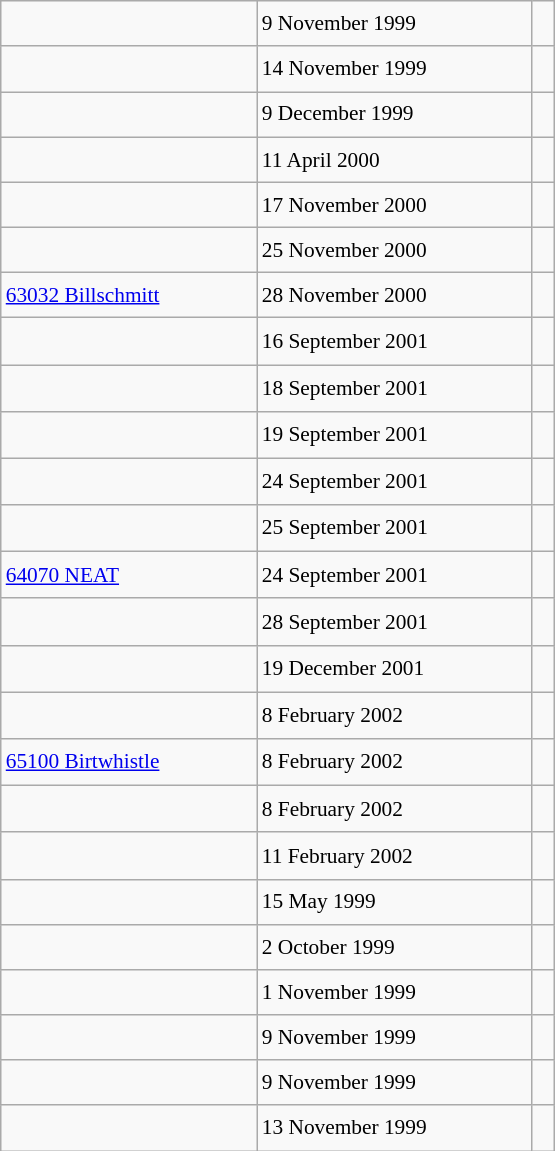<table class="wikitable" style="font-size: 89%; float: left; width: 26em; margin-right: 1em; line-height: 1.65em">
<tr>
<td></td>
<td>9 November 1999</td>
<td><small></small></td>
</tr>
<tr>
<td></td>
<td>14 November 1999</td>
<td><small></small></td>
</tr>
<tr>
<td></td>
<td>9 December 1999</td>
<td><small></small></td>
</tr>
<tr>
<td></td>
<td>11 April 2000</td>
<td><small></small></td>
</tr>
<tr>
<td></td>
<td>17 November 2000</td>
<td><small></small></td>
</tr>
<tr>
<td></td>
<td>25 November 2000</td>
<td><small></small></td>
</tr>
<tr>
<td><a href='#'>63032 Billschmitt</a></td>
<td>28 November 2000</td>
<td><small></small></td>
</tr>
<tr>
<td></td>
<td>16 September 2001</td>
<td><small></small> </td>
</tr>
<tr>
<td></td>
<td>18 September 2001</td>
<td><small></small> </td>
</tr>
<tr>
<td></td>
<td>19 September 2001</td>
<td><small></small> </td>
</tr>
<tr>
<td></td>
<td>24 September 2001</td>
<td><small></small> </td>
</tr>
<tr>
<td></td>
<td>25 September 2001</td>
<td><small></small> </td>
</tr>
<tr>
<td><a href='#'>64070 NEAT</a></td>
<td>24 September 2001</td>
<td><small></small> </td>
</tr>
<tr>
<td></td>
<td>28 September 2001</td>
<td><small></small> </td>
</tr>
<tr>
<td></td>
<td>19 December 2001</td>
<td><small></small> </td>
</tr>
<tr>
<td></td>
<td>8 February 2002</td>
<td><small></small> </td>
</tr>
<tr>
<td><a href='#'>65100 Birtwhistle</a></td>
<td>8 February 2002</td>
<td><small></small> </td>
</tr>
<tr>
<td></td>
<td>8 February 2002</td>
<td><small></small> </td>
</tr>
<tr>
<td></td>
<td>11 February 2002</td>
<td><small></small> </td>
</tr>
<tr>
<td></td>
<td>15 May 1999</td>
<td><small></small></td>
</tr>
<tr>
<td></td>
<td>2 October 1999</td>
<td><small></small></td>
</tr>
<tr>
<td></td>
<td>1 November 1999</td>
<td><small></small></td>
</tr>
<tr>
<td></td>
<td>9 November 1999</td>
<td><small></small></td>
</tr>
<tr>
<td></td>
<td>9 November 1999</td>
<td><small></small></td>
</tr>
<tr>
<td></td>
<td>13 November 1999</td>
<td><small></small></td>
</tr>
</table>
